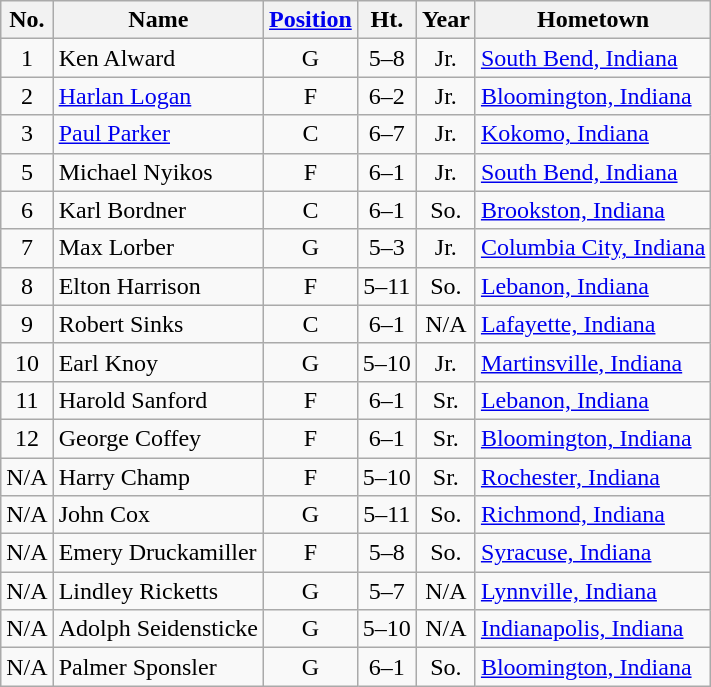<table class="wikitable" style="text-align:center">
<tr>
<th>No.</th>
<th>Name</th>
<th><a href='#'>Position</a></th>
<th>Ht.</th>
<th>Year</th>
<th>Hometown</th>
</tr>
<tr>
<td>1</td>
<td style="text-align:left">Ken Alward</td>
<td>G</td>
<td>5–8</td>
<td>Jr.</td>
<td style="text-align:left"><a href='#'>South Bend, Indiana</a></td>
</tr>
<tr>
<td>2</td>
<td style="text-align:left"><a href='#'>Harlan Logan</a></td>
<td>F</td>
<td>6–2</td>
<td>Jr.</td>
<td style="text-align:left"><a href='#'>Bloomington, Indiana</a></td>
</tr>
<tr>
<td>3</td>
<td style="text-align:left"><a href='#'>Paul Parker</a></td>
<td>C</td>
<td>6–7</td>
<td>Jr.</td>
<td style="text-align:left"><a href='#'>Kokomo, Indiana</a></td>
</tr>
<tr>
<td>5</td>
<td style="text-align:left">Michael Nyikos</td>
<td>F</td>
<td>6–1</td>
<td>Jr.</td>
<td style="text-align:left"><a href='#'>South Bend, Indiana</a></td>
</tr>
<tr>
<td>6</td>
<td style="text-align:left">Karl Bordner</td>
<td>C</td>
<td>6–1</td>
<td>So.</td>
<td style="text-align:left"><a href='#'>Brookston, Indiana</a></td>
</tr>
<tr>
<td>7</td>
<td style="text-align:left">Max Lorber</td>
<td>G</td>
<td>5–3</td>
<td>Jr.</td>
<td style="text-align:left"><a href='#'>Columbia City, Indiana</a></td>
</tr>
<tr>
<td>8</td>
<td style="text-align:left">Elton Harrison</td>
<td>F</td>
<td>5–11</td>
<td>So.</td>
<td style="text-align:left"><a href='#'>Lebanon, Indiana</a></td>
</tr>
<tr>
<td>9</td>
<td style="text-align:left">Robert Sinks</td>
<td>C</td>
<td>6–1</td>
<td>N/A</td>
<td style="text-align:left"><a href='#'>Lafayette, Indiana</a></td>
</tr>
<tr>
<td>10</td>
<td style="text-align:left">Earl Knoy</td>
<td>G</td>
<td>5–10</td>
<td>Jr.</td>
<td style="text-align:left"><a href='#'>Martinsville, Indiana</a></td>
</tr>
<tr>
<td>11</td>
<td style="text-align:left">Harold Sanford</td>
<td>F</td>
<td>6–1</td>
<td>Sr.</td>
<td style="text-align:left"><a href='#'>Lebanon, Indiana</a></td>
</tr>
<tr>
<td>12</td>
<td style="text-align:left">George Coffey</td>
<td>F</td>
<td>6–1</td>
<td>Sr.</td>
<td style="text-align:left"><a href='#'>Bloomington, Indiana</a></td>
</tr>
<tr>
<td>N/A</td>
<td style="text-align:left">Harry Champ</td>
<td>F</td>
<td>5–10</td>
<td>Sr.</td>
<td style="text-align:left"><a href='#'>Rochester, Indiana</a></td>
</tr>
<tr>
<td>N/A</td>
<td style="text-align:left">John Cox</td>
<td>G</td>
<td>5–11</td>
<td>So.</td>
<td style="text-align:left"><a href='#'>Richmond, Indiana</a></td>
</tr>
<tr>
<td>N/A</td>
<td style="text-align:left">Emery Druckamiller</td>
<td>F</td>
<td>5–8</td>
<td>So.</td>
<td style="text-align:left"><a href='#'>Syracuse, Indiana</a></td>
</tr>
<tr>
<td>N/A</td>
<td style="text-align:left">Lindley Ricketts</td>
<td>G</td>
<td>5–7</td>
<td>N/A</td>
<td style="text-align:left"><a href='#'>Lynnville, Indiana</a></td>
</tr>
<tr>
<td>N/A</td>
<td style="text-align:left">Adolph Seidensticke</td>
<td>G</td>
<td>5–10</td>
<td>N/A</td>
<td style="text-align:left"><a href='#'>Indianapolis, Indiana</a></td>
</tr>
<tr>
<td>N/A</td>
<td style="text-align:left">Palmer Sponsler</td>
<td>G</td>
<td>6–1</td>
<td>So.</td>
<td style="text-align:left"><a href='#'>Bloomington, Indiana</a></td>
</tr>
</table>
